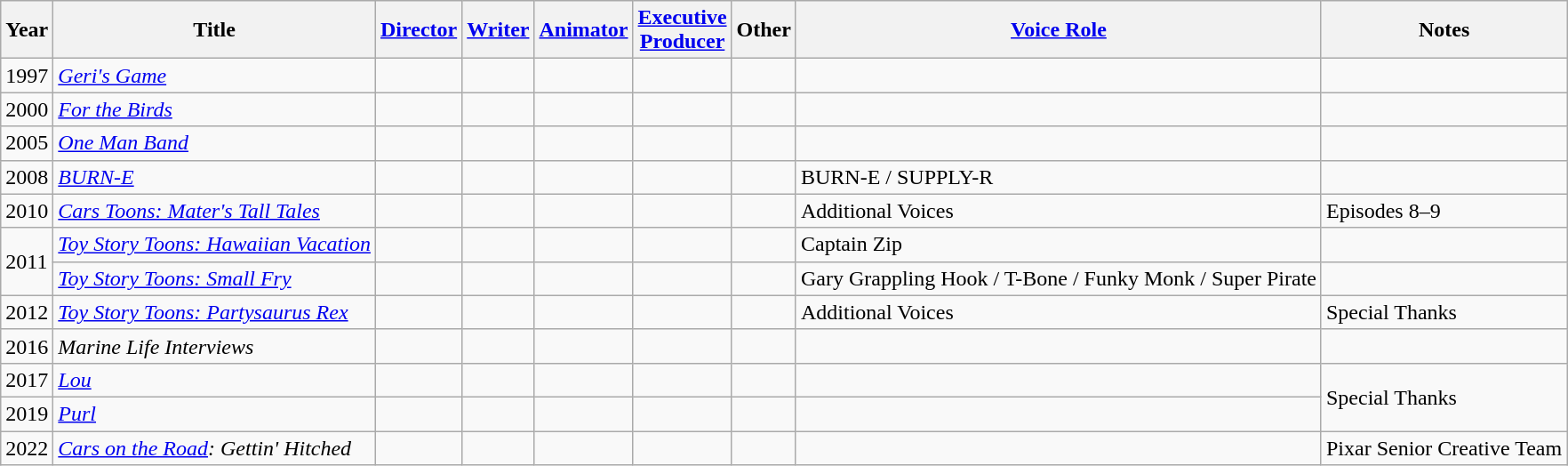<table class="wikitable">
<tr>
<th>Year</th>
<th>Title</th>
<th><a href='#'>Director</a></th>
<th><a href='#'>Writer</a></th>
<th><a href='#'>Animator</a></th>
<th><a href='#'>Executive<br>Producer</a></th>
<th>Other</th>
<th><a href='#'>Voice Role</a></th>
<th>Notes</th>
</tr>
<tr>
<td>1997</td>
<td><em><a href='#'>Geri's Game</a></em></td>
<td></td>
<td></td>
<td></td>
<td></td>
<td></td>
<td></td>
<td></td>
</tr>
<tr>
<td>2000</td>
<td><em><a href='#'>For the Birds</a></em></td>
<td></td>
<td></td>
<td></td>
<td></td>
<td></td>
<td></td>
<td></td>
</tr>
<tr>
<td>2005</td>
<td><em><a href='#'>One Man Band</a></em></td>
<td></td>
<td></td>
<td></td>
<td></td>
<td></td>
<td></td>
<td></td>
</tr>
<tr>
<td>2008</td>
<td><em><a href='#'>BURN-E</a></em></td>
<td></td>
<td></td>
<td></td>
<td></td>
<td></td>
<td>BURN-E / SUPPLY-R</td>
<td></td>
</tr>
<tr>
<td>2010</td>
<td><em><a href='#'>Cars Toons: Mater's Tall Tales</a></em></td>
<td></td>
<td></td>
<td></td>
<td></td>
<td></td>
<td>Additional Voices</td>
<td>Episodes 8–9</td>
</tr>
<tr>
<td rowspan=2>2011</td>
<td><em><a href='#'>Toy Story Toons: Hawaiian Vacation</a></em></td>
<td></td>
<td></td>
<td></td>
<td></td>
<td></td>
<td>Captain Zip</td>
<td></td>
</tr>
<tr>
<td><em><a href='#'>Toy Story Toons: Small Fry</a></em></td>
<td></td>
<td></td>
<td></td>
<td></td>
<td></td>
<td>Gary Grappling Hook / T-Bone / Funky Monk / Super Pirate</td>
<td></td>
</tr>
<tr>
<td>2012</td>
<td><em><a href='#'>Toy Story Toons: Partysaurus Rex</a></em></td>
<td></td>
<td></td>
<td></td>
<td></td>
<td></td>
<td>Additional Voices</td>
<td>Special Thanks</td>
</tr>
<tr>
<td>2016</td>
<td><em>Marine Life Interviews</em></td>
<td></td>
<td></td>
<td></td>
<td></td>
<td></td>
<td></td>
<td></td>
</tr>
<tr>
<td>2017</td>
<td><em><a href='#'>Lou</a></em></td>
<td></td>
<td></td>
<td></td>
<td></td>
<td></td>
<td></td>
<td rowspan=2>Special Thanks</td>
</tr>
<tr>
<td>2019</td>
<td><em><a href='#'>Purl</a></em></td>
<td></td>
<td></td>
<td></td>
<td></td>
<td></td>
<td></td>
</tr>
<tr>
<td>2022</td>
<td><em><a href='#'>Cars on the Road</a>: Gettin' Hitched</em></td>
<td></td>
<td></td>
<td></td>
<td></td>
<td></td>
<td></td>
<td>Pixar Senior Creative Team</td>
</tr>
</table>
